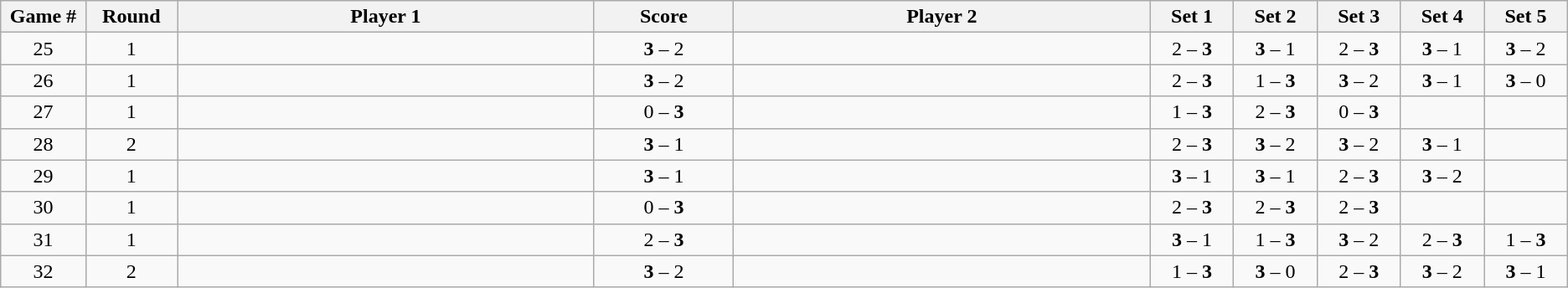<table class="wikitable">
<tr>
<th width="2%">Game #</th>
<th width="2%">Round</th>
<th width="15%">Player 1</th>
<th width="5%">Score</th>
<th width="15%">Player 2</th>
<th width="3%">Set 1</th>
<th width="3%">Set 2</th>
<th width="3%">Set 3</th>
<th width="3%">Set 4</th>
<th width="3%">Set 5</th>
</tr>
<tr style=text-align:center;">
<td>25</td>
<td>1</td>
<td></td>
<td><strong>3</strong> – 2</td>
<td></td>
<td>2 – <strong>3</strong></td>
<td><strong>3</strong> – 1</td>
<td>2 – <strong>3</strong></td>
<td><strong>3</strong> – 1</td>
<td><strong>3</strong> – 2</td>
</tr>
<tr style=text-align:center;">
<td>26</td>
<td>1</td>
<td></td>
<td><strong>3</strong> – 2</td>
<td></td>
<td>2 – <strong>3</strong></td>
<td>1 – <strong>3</strong></td>
<td><strong>3</strong> – 2</td>
<td><strong>3</strong> – 1</td>
<td><strong>3</strong> – 0</td>
</tr>
<tr style=text-align:center;">
<td>27</td>
<td>1</td>
<td></td>
<td>0 – <strong>3</strong></td>
<td></td>
<td>1 – <strong>3</strong></td>
<td>2 – <strong>3</strong></td>
<td>0 – <strong>3</strong></td>
<td></td>
<td></td>
</tr>
<tr style=text-align:center;">
<td>28</td>
<td>2</td>
<td></td>
<td><strong>3</strong> – 1</td>
<td></td>
<td>2 – <strong>3</strong></td>
<td><strong>3</strong> – 2</td>
<td><strong>3</strong> – 2</td>
<td><strong>3</strong> – 1</td>
<td></td>
</tr>
<tr style=text-align:center;">
<td>29</td>
<td>1</td>
<td></td>
<td><strong>3</strong> – 1</td>
<td></td>
<td><strong>3</strong> – 1</td>
<td><strong>3</strong> – 1</td>
<td>2 – <strong>3</strong></td>
<td><strong>3</strong> – 2</td>
<td></td>
</tr>
<tr style=text-align:center;">
<td>30</td>
<td>1</td>
<td></td>
<td>0 – <strong>3</strong></td>
<td></td>
<td>2 – <strong>3</strong></td>
<td>2 – <strong>3</strong></td>
<td>2 – <strong>3</strong></td>
<td></td>
<td></td>
</tr>
<tr style=text-align:center;">
<td>31</td>
<td>1</td>
<td></td>
<td>2 – <strong>3</strong></td>
<td></td>
<td><strong>3</strong> – 1</td>
<td>1 – <strong>3</strong></td>
<td><strong>3</strong> – 2</td>
<td>2 – <strong>3</strong></td>
<td>1 – <strong>3</strong></td>
</tr>
<tr style=text-align:center;">
<td>32</td>
<td>2</td>
<td></td>
<td><strong>3</strong> – 2</td>
<td></td>
<td>1 – <strong>3</strong></td>
<td><strong>3</strong> – 0</td>
<td>2 – <strong>3</strong></td>
<td><strong>3</strong> – 2</td>
<td><strong>3</strong> – 1</td>
</tr>
</table>
